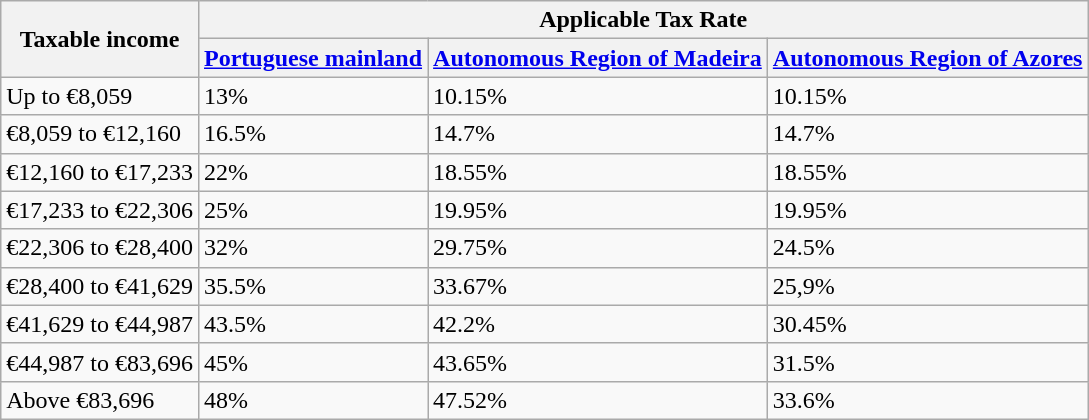<table class="wikitable">
<tr>
<th rowspan="2">Taxable income</th>
<th colspan="3">Applicable Tax Rate</th>
</tr>
<tr>
<th><a href='#'>Portuguese mainland</a> </th>
<th><a href='#'>Autonomous Region of Madeira</a> </th>
<th><a href='#'>Autonomous Region of Azores</a> </th>
</tr>
<tr>
<td>Up to €8,059</td>
<td>13%</td>
<td>10.15%</td>
<td>10.15%</td>
</tr>
<tr>
<td>€8,059 to €12,160</td>
<td>16.5%</td>
<td>14.7%</td>
<td>14.7%</td>
</tr>
<tr>
<td>€12,160 to €17,233</td>
<td>22%</td>
<td>18.55%</td>
<td>18.55%</td>
</tr>
<tr>
<td>€17,233 to €22,306</td>
<td>25%</td>
<td>19.95%</td>
<td>19.95%</td>
</tr>
<tr>
<td>€22,306 to €28,400</td>
<td>32%</td>
<td>29.75%</td>
<td>24.5%</td>
</tr>
<tr>
<td>€28,400 to €41,629</td>
<td>35.5%</td>
<td>33.67%</td>
<td>25,9%</td>
</tr>
<tr>
<td>€41,629 to €44,987</td>
<td>43.5%</td>
<td>42.2%</td>
<td>30.45%</td>
</tr>
<tr>
<td>€44,987 to €83,696</td>
<td>45%</td>
<td>43.65%</td>
<td>31.5%</td>
</tr>
<tr>
<td>Above €83,696</td>
<td>48%</td>
<td>47.52%</td>
<td>33.6%</td>
</tr>
</table>
